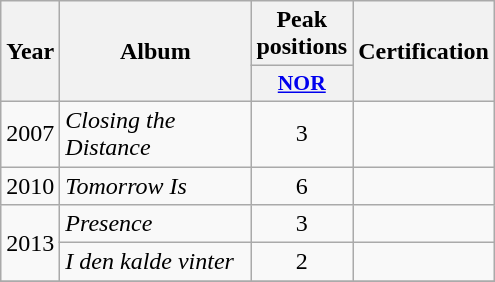<table class="wikitable">
<tr>
<th align="center" rowspan="2" width="10">Year</th>
<th align="center" rowspan="2" width="120">Album</th>
<th align="center" colspan="1" width="20">Peak positions</th>
<th align="center" rowspan="2" width="70">Certification</th>
</tr>
<tr>
<th scope="col" style="width:3em;font-size:90%;"><a href='#'>NOR</a><br></th>
</tr>
<tr>
<td style="text-align:center;">2007</td>
<td><em>Closing the Distance</em></td>
<td style="text-align:center;">3</td>
<td style="text-align:center;"></td>
</tr>
<tr>
<td style="text-align:center;">2010</td>
<td><em>Tomorrow Is</em></td>
<td style="text-align:center;">6</td>
<td style="text-align:center;"></td>
</tr>
<tr>
<td style="text-align:center;" rowspan=2>2013</td>
<td><em>Presence</em></td>
<td style="text-align:center;">3</td>
<td style="text-align:center;"></td>
</tr>
<tr>
<td><em>I den kalde vinter</em></td>
<td style="text-align:center;">2</td>
<td style="text-align:center;"></td>
</tr>
<tr>
</tr>
</table>
